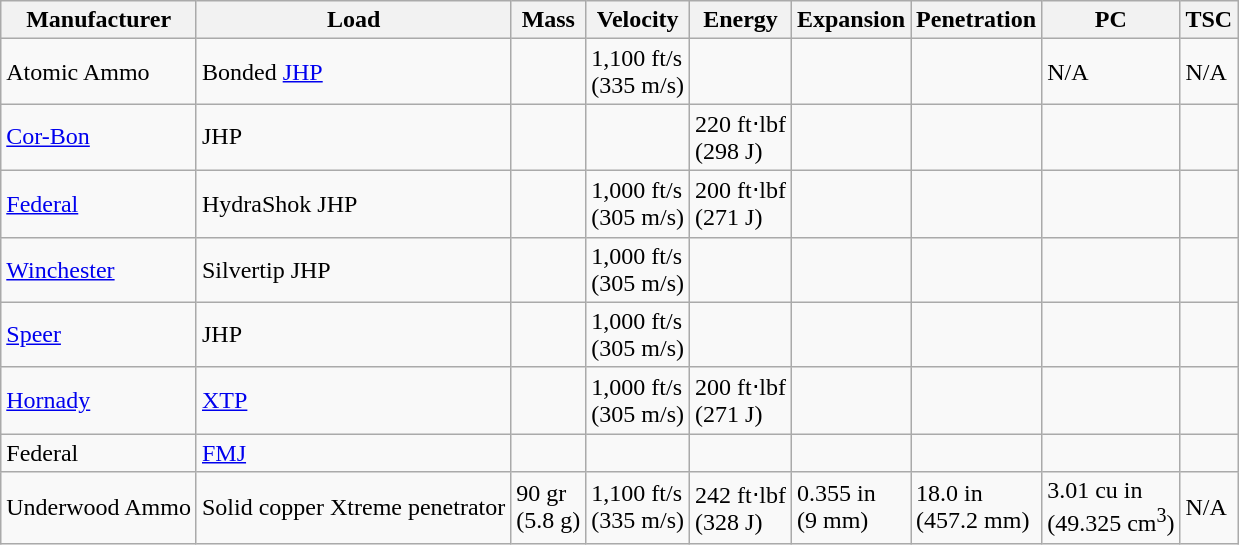<table class="wikitable">
<tr>
<th>Manufacturer</th>
<th>Load</th>
<th>Mass</th>
<th>Velocity</th>
<th>Energy</th>
<th>Expansion</th>
<th>Penetration</th>
<th>PC</th>
<th>TSC</th>
</tr>
<tr>
<td>Atomic Ammo</td>
<td>Bonded <a href='#'>JHP</a></td>
<td></td>
<td>1,100 ft/s<br>(335 m/s)</td>
<td></td>
<td></td>
<td></td>
<td>N/A</td>
<td>N/A</td>
</tr>
<tr>
<td><a href='#'>Cor-Bon</a></td>
<td>JHP</td>
<td></td>
<td></td>
<td>220 ft⋅lbf<br>(298 J)</td>
<td></td>
<td></td>
<td></td>
<td></td>
</tr>
<tr>
<td><a href='#'>Federal</a></td>
<td>HydraShok JHP</td>
<td></td>
<td>1,000 ft/s<br>(305 m/s)</td>
<td>200 ft⋅lbf<br>(271 J)</td>
<td></td>
<td></td>
<td></td>
<td></td>
</tr>
<tr>
<td><a href='#'>Winchester</a></td>
<td>Silvertip JHP</td>
<td></td>
<td>1,000 ft/s<br>(305 m/s)</td>
<td></td>
<td></td>
<td></td>
<td></td>
<td></td>
</tr>
<tr>
<td><a href='#'>Speer</a></td>
<td>JHP</td>
<td></td>
<td>1,000 ft/s<br>(305 m/s)</td>
<td></td>
<td></td>
<td></td>
<td></td>
<td></td>
</tr>
<tr>
<td><a href='#'>Hornady</a></td>
<td><a href='#'>XTP</a></td>
<td></td>
<td>1,000 ft/s<br>(305 m/s)</td>
<td>200 ft⋅lbf<br>(271 J)</td>
<td></td>
<td></td>
<td></td>
<td></td>
</tr>
<tr>
<td>Federal</td>
<td><a href='#'>FMJ</a></td>
<td></td>
<td></td>
<td></td>
<td></td>
<td></td>
<td></td>
<td></td>
</tr>
<tr>
<td>Underwood Ammo</td>
<td>Solid copper Xtreme penetrator</td>
<td>90 gr<br>(5.8 g)</td>
<td>1,100 ft/s<br>(335 m/s)</td>
<td>242 ft⋅lbf<br>(328 J)</td>
<td>0.355 in<br>(9 mm)</td>
<td>18.0 in<br>(457.2 mm)</td>
<td>3.01 cu in<br>(49.325 cm<sup>3</sup>)</td>
<td>N/A</td>
</tr>
</table>
